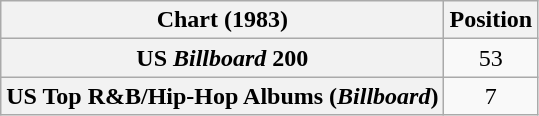<table class="wikitable sortable plainrowheaders" style="text-align:center">
<tr>
<th scope="col">Chart (1983)</th>
<th scope="col">Position</th>
</tr>
<tr>
<th scope="row">US <em>Billboard</em> 200</th>
<td>53</td>
</tr>
<tr>
<th scope="row">US Top R&B/Hip-Hop Albums (<em>Billboard</em>)</th>
<td>7</td>
</tr>
</table>
